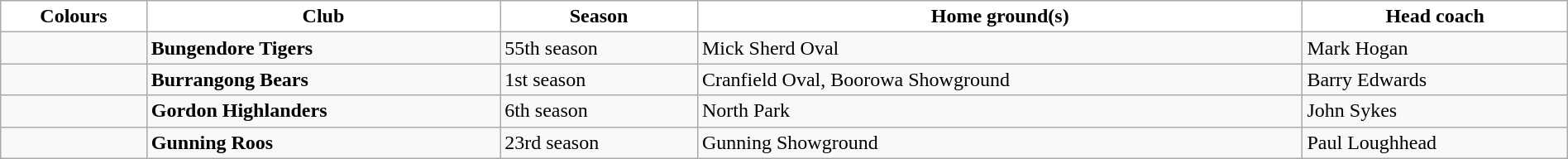<table class="wikitable" style="width:100%; text-align:left">
<tr>
<th style="background:white">Colours</th>
<th style="background:white">Club</th>
<th style="background:white">Season</th>
<th style="background:white">Home ground(s)</th>
<th style="background:white">Head coach</th>
</tr>
<tr>
<td></td>
<td><strong>Bungendore Tigers</strong></td>
<td>55th season</td>
<td>Mick Sherd Oval</td>
<td>Mark Hogan</td>
</tr>
<tr>
<td></td>
<td><strong>Burrangong Bears</strong></td>
<td>1st season</td>
<td>Cranfield Oval, Boorowa Showground</td>
<td>Barry Edwards</td>
</tr>
<tr>
<td></td>
<td><strong>Gordon Highlanders</strong></td>
<td>6th season</td>
<td>North Park</td>
<td>John Sykes</td>
</tr>
<tr>
<td></td>
<td><strong>Gunning Roos</strong></td>
<td>23rd season</td>
<td>Gunning Showground</td>
<td>Paul Loughhead</td>
</tr>
</table>
